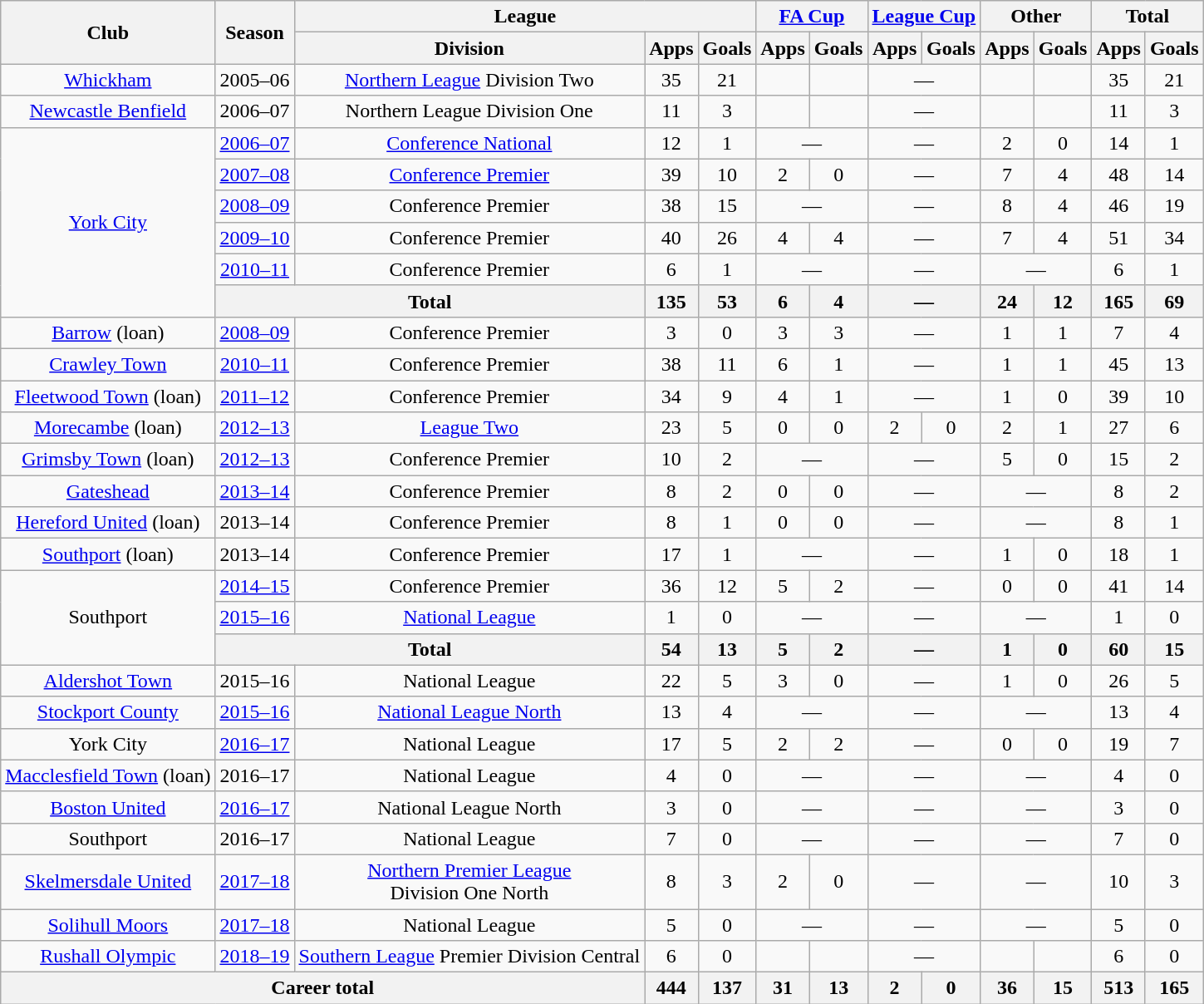<table class=wikitable style=text-align:center>
<tr>
<th rowspan=2>Club</th>
<th rowspan=2>Season</th>
<th colspan=3>League</th>
<th colspan=2><a href='#'>FA Cup</a></th>
<th colspan=2><a href='#'>League Cup</a></th>
<th colspan=2>Other</th>
<th colspan=2>Total</th>
</tr>
<tr>
<th>Division</th>
<th>Apps</th>
<th>Goals</th>
<th>Apps</th>
<th>Goals</th>
<th>Apps</th>
<th>Goals</th>
<th>Apps</th>
<th>Goals</th>
<th>Apps</th>
<th>Goals</th>
</tr>
<tr>
<td><a href='#'>Whickham</a></td>
<td>2005–06</td>
<td><a href='#'>Northern League</a> Division Two</td>
<td>35</td>
<td>21</td>
<td></td>
<td></td>
<td colspan=2>—</td>
<td></td>
<td></td>
<td>35</td>
<td>21</td>
</tr>
<tr>
<td><a href='#'>Newcastle Benfield</a></td>
<td>2006–07</td>
<td>Northern League Division One</td>
<td>11</td>
<td>3</td>
<td></td>
<td></td>
<td colspan=2>—</td>
<td></td>
<td></td>
<td>11</td>
<td>3</td>
</tr>
<tr>
<td rowspan=6><a href='#'>York City</a></td>
<td><a href='#'>2006–07</a></td>
<td><a href='#'>Conference National</a></td>
<td>12</td>
<td>1</td>
<td colspan=2>—</td>
<td colspan=2>—</td>
<td>2</td>
<td>0</td>
<td>14</td>
<td>1</td>
</tr>
<tr>
<td><a href='#'>2007–08</a></td>
<td><a href='#'>Conference Premier</a></td>
<td>39</td>
<td>10</td>
<td>2</td>
<td>0</td>
<td colspan=2>—</td>
<td>7</td>
<td>4</td>
<td>48</td>
<td>14</td>
</tr>
<tr>
<td><a href='#'>2008–09</a></td>
<td>Conference Premier</td>
<td>38</td>
<td>15</td>
<td colspan=2>—</td>
<td colspan=2>—</td>
<td>8</td>
<td>4</td>
<td>46</td>
<td>19</td>
</tr>
<tr>
<td><a href='#'>2009–10</a></td>
<td>Conference Premier</td>
<td>40</td>
<td>26</td>
<td>4</td>
<td>4</td>
<td colspan=2>—</td>
<td>7</td>
<td>4</td>
<td>51</td>
<td>34</td>
</tr>
<tr>
<td><a href='#'>2010–11</a></td>
<td>Conference Premier</td>
<td>6</td>
<td>1</td>
<td colspan=2>—</td>
<td colspan=2>—</td>
<td colspan=2>—</td>
<td>6</td>
<td>1</td>
</tr>
<tr>
<th colspan=2>Total</th>
<th>135</th>
<th>53</th>
<th>6</th>
<th>4</th>
<th colspan=2>—</th>
<th>24</th>
<th>12</th>
<th>165</th>
<th>69</th>
</tr>
<tr>
<td><a href='#'>Barrow</a> (loan)</td>
<td><a href='#'>2008–09</a></td>
<td>Conference Premier</td>
<td>3</td>
<td>0</td>
<td>3</td>
<td>3</td>
<td colspan=2>—</td>
<td>1</td>
<td>1</td>
<td>7</td>
<td>4</td>
</tr>
<tr>
<td><a href='#'>Crawley Town</a></td>
<td><a href='#'>2010–11</a></td>
<td>Conference Premier</td>
<td>38</td>
<td>11</td>
<td>6</td>
<td>1</td>
<td colspan=2>—</td>
<td>1</td>
<td>1</td>
<td>45</td>
<td>13</td>
</tr>
<tr>
<td><a href='#'>Fleetwood Town</a> (loan)</td>
<td><a href='#'>2011–12</a></td>
<td>Conference Premier</td>
<td>34</td>
<td>9</td>
<td>4</td>
<td>1</td>
<td colspan=2>—</td>
<td>1</td>
<td>0</td>
<td>39</td>
<td>10</td>
</tr>
<tr>
<td><a href='#'>Morecambe</a> (loan)</td>
<td><a href='#'>2012–13</a></td>
<td><a href='#'>League Two</a></td>
<td>23</td>
<td>5</td>
<td>0</td>
<td>0</td>
<td>2</td>
<td>0</td>
<td>2</td>
<td>1</td>
<td>27</td>
<td>6</td>
</tr>
<tr>
<td><a href='#'>Grimsby Town</a> (loan)</td>
<td><a href='#'>2012–13</a></td>
<td>Conference Premier</td>
<td>10</td>
<td>2</td>
<td colspan=2>—</td>
<td colspan=2>—</td>
<td>5</td>
<td>0</td>
<td>15</td>
<td>2</td>
</tr>
<tr>
<td><a href='#'>Gateshead</a></td>
<td><a href='#'>2013–14</a></td>
<td>Conference Premier</td>
<td>8</td>
<td>2</td>
<td>0</td>
<td>0</td>
<td colspan=2>—</td>
<td colspan=2>—</td>
<td>8</td>
<td>2</td>
</tr>
<tr>
<td><a href='#'>Hereford United</a> (loan)</td>
<td>2013–14</td>
<td>Conference Premier</td>
<td>8</td>
<td>1</td>
<td>0</td>
<td>0</td>
<td colspan=2>—</td>
<td colspan=2>—</td>
<td>8</td>
<td>1</td>
</tr>
<tr>
<td><a href='#'>Southport</a> (loan)</td>
<td>2013–14</td>
<td>Conference Premier</td>
<td>17</td>
<td>1</td>
<td colspan=2>—</td>
<td colspan=2>—</td>
<td>1</td>
<td>0</td>
<td>18</td>
<td>1</td>
</tr>
<tr>
<td rowspan=3>Southport</td>
<td><a href='#'>2014–15</a></td>
<td>Conference Premier</td>
<td>36</td>
<td>12</td>
<td>5</td>
<td>2</td>
<td colspan=2>—</td>
<td>0</td>
<td>0</td>
<td>41</td>
<td>14</td>
</tr>
<tr>
<td><a href='#'>2015–16</a></td>
<td><a href='#'>National League</a></td>
<td>1</td>
<td>0</td>
<td colspan=2>—</td>
<td colspan=2>—</td>
<td colspan=2>—</td>
<td>1</td>
<td>0</td>
</tr>
<tr>
<th colspan=2>Total</th>
<th>54</th>
<th>13</th>
<th>5</th>
<th>2</th>
<th colspan=2>—</th>
<th>1</th>
<th>0</th>
<th>60</th>
<th>15</th>
</tr>
<tr>
<td><a href='#'>Aldershot Town</a></td>
<td>2015–16</td>
<td>National League</td>
<td>22</td>
<td>5</td>
<td>3</td>
<td>0</td>
<td colspan=2>—</td>
<td>1</td>
<td>0</td>
<td>26</td>
<td>5</td>
</tr>
<tr>
<td><a href='#'>Stockport County</a></td>
<td><a href='#'>2015–16</a></td>
<td><a href='#'>National League North</a></td>
<td>13</td>
<td>4</td>
<td colspan=2>—</td>
<td colspan=2>—</td>
<td colspan=2>—</td>
<td>13</td>
<td>4</td>
</tr>
<tr>
<td>York City</td>
<td><a href='#'>2016–17</a></td>
<td>National League</td>
<td>17</td>
<td>5</td>
<td>2</td>
<td>2</td>
<td colspan=2>—</td>
<td>0</td>
<td>0</td>
<td>19</td>
<td>7</td>
</tr>
<tr>
<td><a href='#'>Macclesfield Town</a> (loan)</td>
<td>2016–17</td>
<td>National League</td>
<td>4</td>
<td>0</td>
<td colspan=2>—</td>
<td colspan=2>—</td>
<td colspan=2>—</td>
<td>4</td>
<td>0</td>
</tr>
<tr>
<td><a href='#'>Boston United</a></td>
<td><a href='#'>2016–17</a></td>
<td>National League North</td>
<td>3</td>
<td>0</td>
<td colspan=2>—</td>
<td colspan=2>—</td>
<td colspan=2>—</td>
<td>3</td>
<td>0</td>
</tr>
<tr>
<td>Southport</td>
<td>2016–17</td>
<td>National League</td>
<td>7</td>
<td>0</td>
<td colspan=2>—</td>
<td colspan=2>—</td>
<td colspan=2>—</td>
<td>7</td>
<td>0</td>
</tr>
<tr>
<td><a href='#'>Skelmersdale United</a></td>
<td><a href='#'>2017–18</a></td>
<td><a href='#'>Northern Premier League</a><br>Division One North</td>
<td>8</td>
<td>3</td>
<td>2</td>
<td>0</td>
<td colspan=2>—</td>
<td colspan=2>—</td>
<td>10</td>
<td>3</td>
</tr>
<tr>
<td><a href='#'>Solihull Moors</a></td>
<td><a href='#'>2017–18</a></td>
<td>National League</td>
<td>5</td>
<td>0</td>
<td colspan=2>—</td>
<td colspan=2>—</td>
<td colspan=2>—</td>
<td>5</td>
<td>0</td>
</tr>
<tr>
<td><a href='#'>Rushall Olympic</a></td>
<td><a href='#'>2018–19</a></td>
<td><a href='#'>Southern League</a> Premier Division Central</td>
<td>6</td>
<td>0</td>
<td></td>
<td></td>
<td colspan=2>—</td>
<td></td>
<td></td>
<td>6</td>
<td>0</td>
</tr>
<tr>
<th colspan=3>Career total</th>
<th>444</th>
<th>137</th>
<th>31</th>
<th>13</th>
<th>2</th>
<th>0</th>
<th>36</th>
<th>15</th>
<th>513</th>
<th>165</th>
</tr>
</table>
